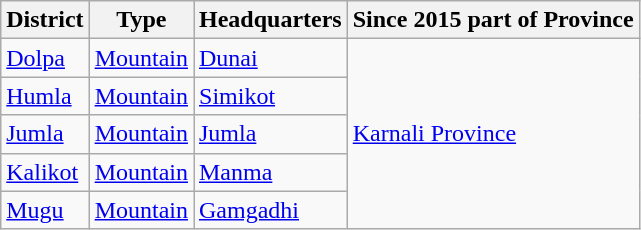<table class="wikitable">
<tr>
<th>District</th>
<th>Type</th>
<th>Headquarters</th>
<th>Since 2015 part of Province</th>
</tr>
<tr>
<td><a href='#'>Dolpa</a></td>
<td><a href='#'>Mountain</a></td>
<td><a href='#'>Dunai</a></td>
<td rowspan="5"><a href='#'>Karnali Province</a></td>
</tr>
<tr>
<td><a href='#'>Humla</a></td>
<td><a href='#'>Mountain</a></td>
<td><a href='#'>Simikot</a></td>
</tr>
<tr>
<td><a href='#'>Jumla</a></td>
<td><a href='#'>Mountain</a></td>
<td><a href='#'>Jumla</a></td>
</tr>
<tr>
<td><a href='#'>Kalikot</a></td>
<td><a href='#'>Mountain</a></td>
<td><a href='#'>Manma</a></td>
</tr>
<tr>
<td><a href='#'>Mugu</a></td>
<td><a href='#'>Mountain</a></td>
<td><a href='#'>Gamgadhi</a></td>
</tr>
</table>
